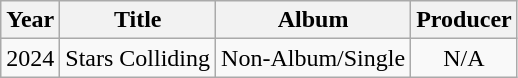<table class="wikitable plainrowheaders" style="text-align:center;">
<tr>
<th>Year</th>
<th>Title</th>
<th>Album</th>
<th>Producer</th>
</tr>
<tr>
<td>2024</td>
<td>Stars Colliding</td>
<td>Non-Album/Single</td>
<td>N/A</td>
</tr>
</table>
